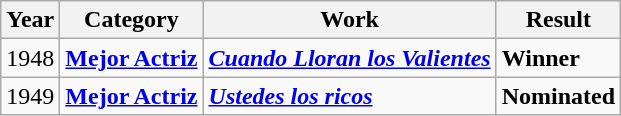<table class=wikitable>
<tr>
<th><strong>Year</strong></th>
<th><strong>Category</strong></th>
<th><strong>Work</strong></th>
<th><strong>Result</strong></th>
</tr>
<tr>
<td>1948</td>
<td><strong><a href='#'>Mejor Actriz</a></strong></td>
<td><strong><em><a href='#'>Cuando Lloran los Valientes</a></em></strong></td>
<td><strong>Winner</strong></td>
</tr>
<tr>
<td>1949</td>
<td><strong><a href='#'>Mejor Actriz</a></strong></td>
<td><strong><em><a href='#'>Ustedes los ricos</a></em></strong></td>
<td><strong>Nominated</strong></td>
</tr>
</table>
